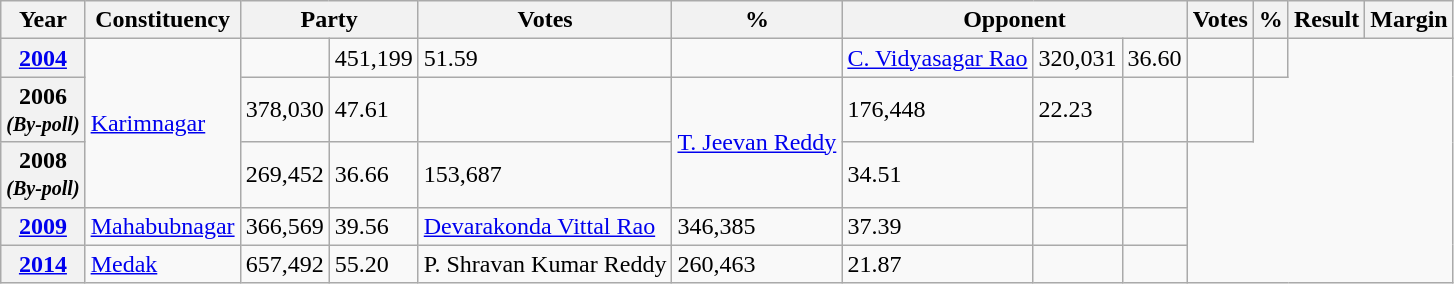<table class="sortable wikitable">
<tr>
<th>Year</th>
<th>Constituency</th>
<th colspan="2">Party</th>
<th>Votes</th>
<th>%</th>
<th colspan="3">Opponent</th>
<th>Votes</th>
<th>%</th>
<th>Result</th>
<th>Margin</th>
</tr>
<tr>
<th><a href='#'>2004</a></th>
<td rowspan=3><a href='#'>Karimnagar</a></td>
<td></td>
<td>451,199</td>
<td>51.59</td>
<td></td>
<td><a href='#'>C. Vidyasagar Rao</a></td>
<td>320,031</td>
<td>36.60</td>
<td></td>
<td></td>
</tr>
<tr>
<th>2006<br><small><em>(By-poll)</em></small></th>
<td>378,030</td>
<td>47.61</td>
<td></td>
<td rowspan="2"><a href='#'>T. Jeevan Reddy</a></td>
<td>176,448</td>
<td>22.23</td>
<td></td>
<td></td>
</tr>
<tr>
<th>2008<br><small><em>(By-poll)</em></small></th>
<td>269,452</td>
<td>36.66</td>
<td>153,687</td>
<td>34.51</td>
<td></td>
<td></td>
</tr>
<tr>
<th><a href='#'>2009</a></th>
<td><a href='#'>Mahabubnagar</a></td>
<td>366,569</td>
<td>39.56</td>
<td><a href='#'>Devarakonda Vittal Rao</a></td>
<td>346,385</td>
<td>37.39</td>
<td></td>
<td></td>
</tr>
<tr>
<th><a href='#'>2014</a></th>
<td><a href='#'>Medak</a></td>
<td>657,492</td>
<td>55.20</td>
<td>P. Shravan Kumar Reddy</td>
<td>260,463</td>
<td>21.87</td>
<td></td>
<td></td>
</tr>
</table>
